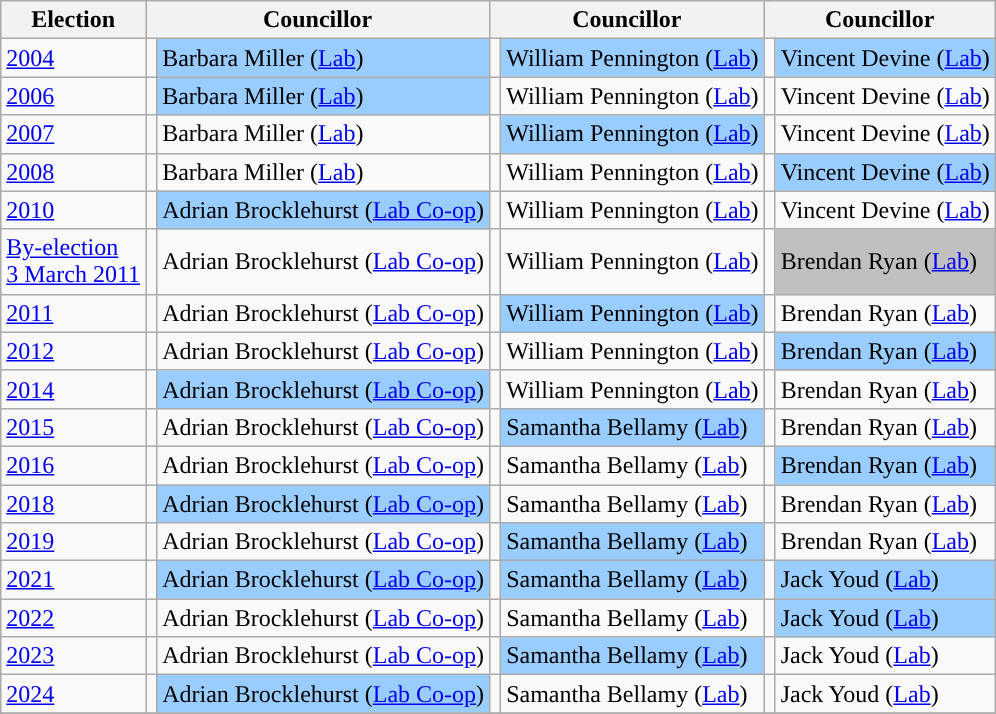<table class="wikitable">
<tr>
<th>Election</th>
<th colspan="2">Councillor</th>
<th colspan="2">Councillor</th>
<th colspan="2">Councillor</th>
</tr>
<tr>
<td><a href='#'>2004</a></td>
<td style="background-color: "></td>
<td bgcolor="#99CCFF">Barbara Miller (<a href='#'>Lab</a>)</td>
<td style="background-color: "></td>
<td bgcolor="#99CCFF">William Pennington (<a href='#'>Lab</a>)</td>
<td style="background-color: "></td>
<td bgcolor="#99CCFF">Vincent Devine (<a href='#'>Lab</a>)</td>
</tr>
<tr>
<td><a href='#'>2006</a></td>
<td style="background-color: "></td>
<td bgcolor="#99CCFF">Barbara Miller (<a href='#'>Lab</a>)</td>
<td style="background-color: "></td>
<td>William Pennington (<a href='#'>Lab</a>)</td>
<td style="background-color: "></td>
<td>Vincent Devine (<a href='#'>Lab</a>)</td>
</tr>
<tr>
<td><a href='#'>2007</a></td>
<td style="background-color: "></td>
<td>Barbara Miller (<a href='#'>Lab</a>)</td>
<td style="background-color: "></td>
<td bgcolor="#99CCFF">William Pennington (<a href='#'>Lab</a>)</td>
<td style="background-color: "></td>
<td>Vincent Devine (<a href='#'>Lab</a>)</td>
</tr>
<tr>
<td><a href='#'>2008</a></td>
<td style="background-color: "></td>
<td>Barbara Miller (<a href='#'>Lab</a>)</td>
<td style="background-color: "></td>
<td>William Pennington (<a href='#'>Lab</a>)</td>
<td style="background-color: "></td>
<td bgcolor="#99CCFF">Vincent Devine (<a href='#'>Lab</a>)</td>
</tr>
<tr>
<td><a href='#'>2010</a></td>
<td style="background-color: "></td>
<td bgcolor="#99CCFF">Adrian Brocklehurst (<a href='#'>Lab Co-op</a>)</td>
<td style="background-color: "></td>
<td>William Pennington (<a href='#'>Lab</a>)</td>
<td style="background-color: "></td>
<td>Vincent Devine (<a href='#'>Lab</a>)</td>
</tr>
<tr>
<td><a href='#'>By-election<br>3 March 2011</a></td>
<td style="background-color: "></td>
<td>Adrian Brocklehurst (<a href='#'>Lab Co-op</a>)</td>
<td style="background-color: "></td>
<td>William Pennington (<a href='#'>Lab</a>)</td>
<td style="background-color: "></td>
<td bgcolor="#C0C0C0">Brendan Ryan (<a href='#'>Lab</a>)</td>
</tr>
<tr>
<td><a href='#'>2011</a></td>
<td style="background-color: "></td>
<td>Adrian Brocklehurst (<a href='#'>Lab Co-op</a>)</td>
<td style="background-color: "></td>
<td bgcolor="#99CCFF">William Pennington (<a href='#'>Lab</a>)</td>
<td style="background-color: "></td>
<td>Brendan Ryan (<a href='#'>Lab</a>)</td>
</tr>
<tr>
<td><a href='#'>2012</a></td>
<td style="background-color: "></td>
<td>Adrian Brocklehurst (<a href='#'>Lab Co-op</a>)</td>
<td style="background-color: "></td>
<td>William Pennington (<a href='#'>Lab</a>)</td>
<td style="background-color: "></td>
<td bgcolor="#99CCFF">Brendan Ryan (<a href='#'>Lab</a>)</td>
</tr>
<tr>
<td><a href='#'>2014</a></td>
<td style="background-color: "></td>
<td bgcolor="#99CCFF">Adrian Brocklehurst (<a href='#'>Lab Co-op</a>)</td>
<td style="background-color: "></td>
<td>William Pennington (<a href='#'>Lab</a>)</td>
<td style="background-color: "></td>
<td>Brendan Ryan (<a href='#'>Lab</a>)</td>
</tr>
<tr>
<td><a href='#'>2015</a></td>
<td style="background-color: "></td>
<td>Adrian Brocklehurst (<a href='#'>Lab Co-op</a>)</td>
<td style="background-color: "></td>
<td bgcolor="#99CCFF">Samantha Bellamy (<a href='#'>Lab</a>)</td>
<td style="background-color: "></td>
<td>Brendan Ryan (<a href='#'>Lab</a>)</td>
</tr>
<tr>
<td><a href='#'>2016</a></td>
<td style="background-color: "></td>
<td>Adrian Brocklehurst (<a href='#'>Lab Co-op</a>)</td>
<td style="background-color: "></td>
<td>Samantha Bellamy (<a href='#'>Lab</a>)</td>
<td style="background-color: "></td>
<td bgcolor="#99CCFF">Brendan Ryan (<a href='#'>Lab</a>)</td>
</tr>
<tr>
<td><a href='#'>2018</a></td>
<td style="background-color: "></td>
<td bgcolor="#99CCFF">Adrian Brocklehurst (<a href='#'>Lab Co-op</a>)</td>
<td style="background-color: "></td>
<td>Samantha Bellamy (<a href='#'>Lab</a>)</td>
<td style="background-color: "></td>
<td>Brendan Ryan (<a href='#'>Lab</a>)</td>
</tr>
<tr>
<td><a href='#'>2019</a></td>
<td style="background-color: "></td>
<td>Adrian Brocklehurst (<a href='#'>Lab Co-op</a>)</td>
<td style="background-color: "></td>
<td bgcolor="#99CCFF"bgcolor="#99CCFF">Samantha Bellamy (<a href='#'>Lab</a>)</td>
<td style="background-color: "></td>
<td>Brendan Ryan (<a href='#'>Lab</a>)</td>
</tr>
<tr>
<td><a href='#'>2021</a></td>
<td style="background-color: "></td>
<td bgcolor="#99CCFF"bgcolor="#99CCFF">Adrian Brocklehurst (<a href='#'>Lab Co-op</a>)</td>
<td style="background-color: "></td>
<td bgcolor="#99CCFF"bgcolor="#99CCFF">Samantha Bellamy (<a href='#'>Lab</a>)</td>
<td style="background-color: "></td>
<td bgcolor="#99CCFF"bgcolor="#99CCFF">Jack Youd (<a href='#'>Lab</a>)</td>
</tr>
<tr>
<td><a href='#'>2022</a></td>
<td style="background-color: "></td>
<td>Adrian Brocklehurst (<a href='#'>Lab Co-op</a>)</td>
<td style="background-color: "></td>
<td>Samantha Bellamy (<a href='#'>Lab</a>)</td>
<td style="background-color: "></td>
<td bgcolor="#99CCFF"bgcolor="#99CCFF">Jack Youd (<a href='#'>Lab</a>)</td>
</tr>
<tr>
<td><a href='#'>2023</a></td>
<td style="background-color: "></td>
<td>Adrian Brocklehurst (<a href='#'>Lab Co-op</a>)</td>
<td style="background-color: "></td>
<td bgcolor="#99CCFF"bgcolor="#99CCFF">Samantha Bellamy (<a href='#'>Lab</a>)</td>
<td style="background-color: "></td>
<td>Jack Youd (<a href='#'>Lab</a>)</td>
</tr>
<tr>
<td><a href='#'>2024</a></td>
<td style="background-color: "></td>
<td bgcolor="#99CCFF"bgcolor="#99CCFF">Adrian Brocklehurst (<a href='#'>Lab Co-op</a>)</td>
<td style="background-color: "></td>
<td>Samantha Bellamy (<a href='#'>Lab</a>)</td>
<td style="background-color: "></td>
<td>Jack Youd (<a href='#'>Lab</a>)</td>
</tr>
<tr>
</tr>
</table>
